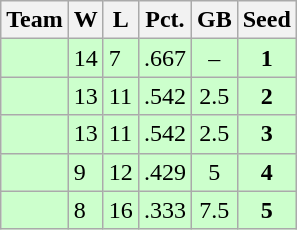<table class=wikitable>
<tr>
<th>Team</th>
<th>W</th>
<th>L</th>
<th>Pct.</th>
<th>GB</th>
<th>Seed</th>
</tr>
<tr bgcolor="#ccffcc">
<td></td>
<td>14</td>
<td>7</td>
<td>.667</td>
<td style="text-align:center;">–</td>
<td style="text-align:center;"><strong>1</strong></td>
</tr>
<tr bgcolor="#ccffcc">
<td></td>
<td>13</td>
<td>11</td>
<td>.542</td>
<td style="text-align:center;">2.5</td>
<td style="text-align:center;"><strong>2</strong></td>
</tr>
<tr bgcolor="#ccffcc">
<td></td>
<td>13</td>
<td>11</td>
<td>.542</td>
<td style="text-align:center;">2.5</td>
<td style="text-align:center;"><strong>3</strong></td>
</tr>
<tr bgcolor="#ccffcc">
<td></td>
<td>9</td>
<td>12</td>
<td>.429</td>
<td style="text-align:center;">5</td>
<td style="text-align:center;"><strong>4</strong></td>
</tr>
<tr bgcolor="#ccffcc">
<td></td>
<td>8</td>
<td>16</td>
<td>.333</td>
<td style="text-align:center;">7.5</td>
<td style="text-align:center;"><strong>5</strong></td>
</tr>
</table>
